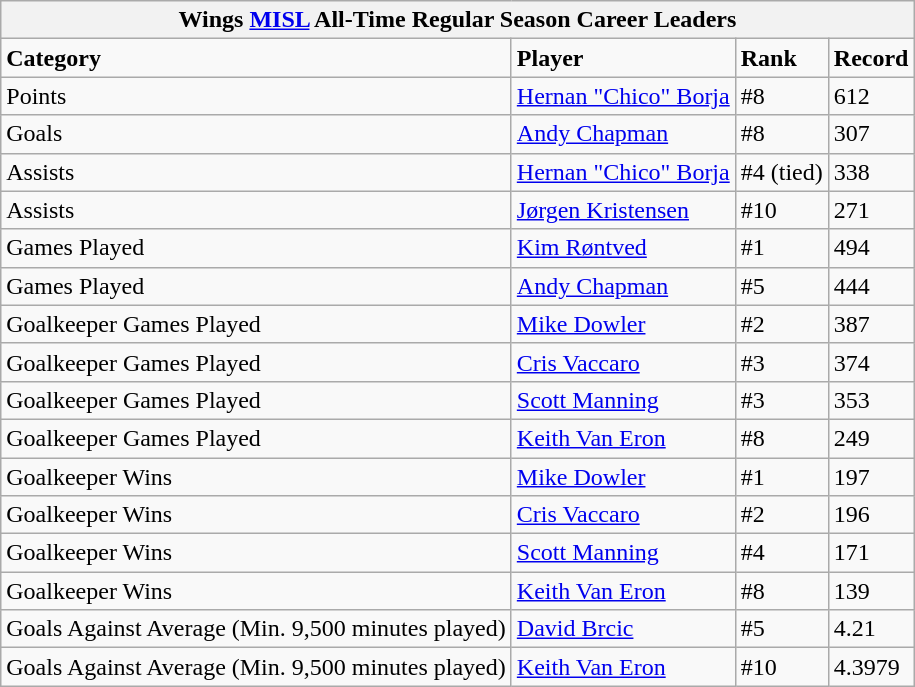<table class="wikitable">
<tr>
<th colspan=4>Wings <a href='#'>MISL</a> All-Time Regular Season Career Leaders</th>
</tr>
<tr>
<td><strong>Category</strong></td>
<td><strong>Player</strong></td>
<td><strong>Rank</strong></td>
<td><strong>Record</strong></td>
</tr>
<tr>
<td>Points</td>
<td><a href='#'>Hernan "Chico" Borja</a></td>
<td>#8</td>
<td>612</td>
</tr>
<tr>
<td>Goals</td>
<td><a href='#'>Andy Chapman</a></td>
<td>#8</td>
<td>307</td>
</tr>
<tr>
<td>Assists</td>
<td><a href='#'>Hernan "Chico" Borja</a></td>
<td>#4 (tied)</td>
<td>338</td>
</tr>
<tr>
<td>Assists</td>
<td><a href='#'>Jørgen Kristensen</a></td>
<td>#10</td>
<td>271</td>
</tr>
<tr>
<td>Games Played</td>
<td><a href='#'>Kim Røntved</a></td>
<td>#1</td>
<td>494</td>
</tr>
<tr>
<td>Games Played</td>
<td><a href='#'>Andy Chapman</a></td>
<td>#5</td>
<td>444</td>
</tr>
<tr>
<td>Goalkeeper Games Played</td>
<td><a href='#'>Mike Dowler</a></td>
<td>#2</td>
<td>387</td>
</tr>
<tr>
<td>Goalkeeper Games Played</td>
<td><a href='#'>Cris Vaccaro</a></td>
<td>#3</td>
<td>374</td>
</tr>
<tr>
<td>Goalkeeper Games Played</td>
<td><a href='#'>Scott Manning</a></td>
<td>#3</td>
<td>353</td>
</tr>
<tr>
<td>Goalkeeper Games Played</td>
<td><a href='#'>Keith Van Eron</a></td>
<td>#8</td>
<td>249</td>
</tr>
<tr>
<td>Goalkeeper Wins</td>
<td><a href='#'>Mike Dowler</a></td>
<td>#1</td>
<td>197</td>
</tr>
<tr>
<td>Goalkeeper Wins</td>
<td><a href='#'>Cris Vaccaro</a></td>
<td>#2</td>
<td>196</td>
</tr>
<tr>
<td>Goalkeeper Wins</td>
<td><a href='#'>Scott Manning</a></td>
<td>#4</td>
<td>171</td>
</tr>
<tr>
<td>Goalkeeper Wins</td>
<td><a href='#'>Keith Van Eron</a></td>
<td>#8</td>
<td>139</td>
</tr>
<tr>
<td>Goals Against Average (Min. 9,500 minutes played)</td>
<td><a href='#'>David Brcic</a></td>
<td>#5</td>
<td>4.21</td>
</tr>
<tr>
<td>Goals Against Average (Min. 9,500 minutes played)</td>
<td><a href='#'>Keith Van Eron</a></td>
<td>#10</td>
<td>4.3979</td>
</tr>
</table>
